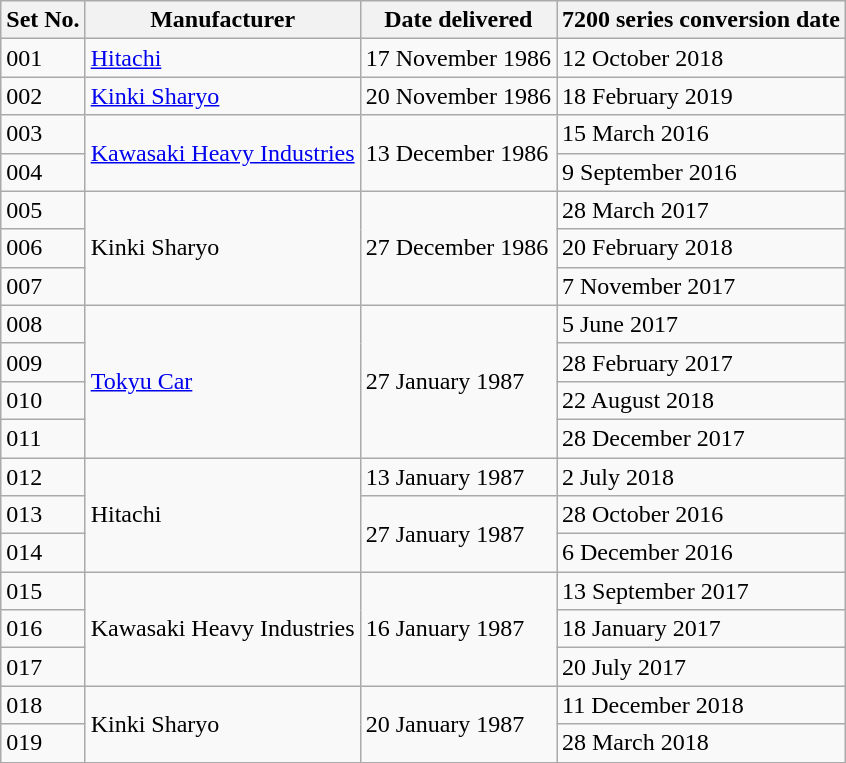<table class="wikitable">
<tr>
<th>Set No.</th>
<th>Manufacturer</th>
<th>Date delivered</th>
<th>7200 series conversion date</th>
</tr>
<tr>
<td>001</td>
<td><a href='#'>Hitachi</a></td>
<td>17 November 1986</td>
<td>12 October 2018</td>
</tr>
<tr>
<td>002</td>
<td><a href='#'>Kinki Sharyo</a></td>
<td>20 November 1986</td>
<td>18 February 2019</td>
</tr>
<tr>
<td>003</td>
<td rowspan="2"><a href='#'>Kawasaki Heavy Industries</a></td>
<td rowspan="2">13 December 1986</td>
<td>15 March 2016</td>
</tr>
<tr>
<td>004</td>
<td>9 September 2016</td>
</tr>
<tr>
<td>005</td>
<td rowspan="3">Kinki Sharyo</td>
<td rowspan="3">27 December 1986</td>
<td>28 March 2017</td>
</tr>
<tr>
<td>006</td>
<td>20 February 2018</td>
</tr>
<tr>
<td>007</td>
<td>7 November 2017</td>
</tr>
<tr>
<td>008</td>
<td rowspan="4"><a href='#'>Tokyu Car</a></td>
<td rowspan="4">27 January 1987</td>
<td>5 June 2017</td>
</tr>
<tr>
<td>009</td>
<td>28 February 2017</td>
</tr>
<tr>
<td>010</td>
<td>22 August 2018</td>
</tr>
<tr>
<td>011</td>
<td>28 December 2017</td>
</tr>
<tr>
<td>012</td>
<td rowspan="3">Hitachi</td>
<td>13 January 1987</td>
<td>2 July 2018</td>
</tr>
<tr>
<td>013</td>
<td rowspan="2">27 January 1987</td>
<td>28 October 2016</td>
</tr>
<tr>
<td>014</td>
<td>6 December 2016</td>
</tr>
<tr>
<td>015</td>
<td rowspan="3">Kawasaki Heavy Industries</td>
<td rowspan="3">16 January 1987</td>
<td>13 September 2017</td>
</tr>
<tr>
<td>016</td>
<td>18 January 2017</td>
</tr>
<tr>
<td>017</td>
<td>20 July 2017</td>
</tr>
<tr>
<td>018</td>
<td rowspan="2">Kinki Sharyo</td>
<td rowspan="2">20 January 1987</td>
<td>11 December 2018</td>
</tr>
<tr>
<td>019</td>
<td>28 March 2018</td>
</tr>
</table>
